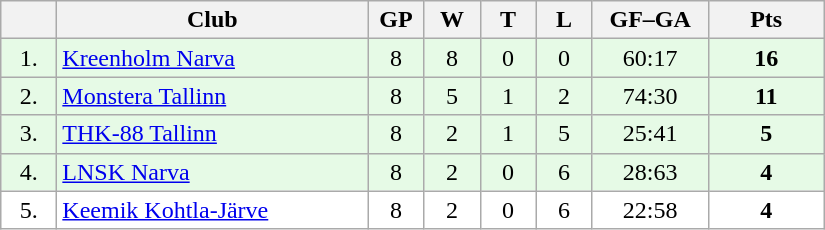<table class="wikitable">
<tr>
<th width="30"></th>
<th width="200">Club</th>
<th width="30">GP</th>
<th width="30">W</th>
<th width="30">T</th>
<th width="30">L</th>
<th width="70">GF–GA</th>
<th width="70">Pts</th>
</tr>
<tr bgcolor="#e6fae6" align="center">
<td>1.</td>
<td align="left"><a href='#'>Kreenholm Narva</a></td>
<td>8</td>
<td>8</td>
<td>0</td>
<td>0</td>
<td>60:17</td>
<td><strong>16</strong></td>
</tr>
<tr bgcolor="#e6fae6" align="center">
<td>2.</td>
<td align="left"><a href='#'>Monstera Tallinn</a></td>
<td>8</td>
<td>5</td>
<td>1</td>
<td>2</td>
<td>74:30</td>
<td><strong>11</strong></td>
</tr>
<tr bgcolor="#e6fae6" align="center">
<td>3.</td>
<td align="left"><a href='#'>THK-88 Tallinn</a></td>
<td>8</td>
<td>2</td>
<td>1</td>
<td>5</td>
<td>25:41</td>
<td><strong>5</strong></td>
</tr>
<tr bgcolor="#e6fae6" align="center">
<td>4.</td>
<td align="left"><a href='#'>LNSK Narva</a></td>
<td>8</td>
<td>2</td>
<td>0</td>
<td>6</td>
<td>28:63</td>
<td><strong>4</strong></td>
</tr>
<tr bgcolor="#FFFFFF" align="center">
<td>5.</td>
<td align="left"><a href='#'>Keemik Kohtla-Järve</a></td>
<td>8</td>
<td>2</td>
<td>0</td>
<td>6</td>
<td>22:58</td>
<td><strong>4</strong></td>
</tr>
</table>
